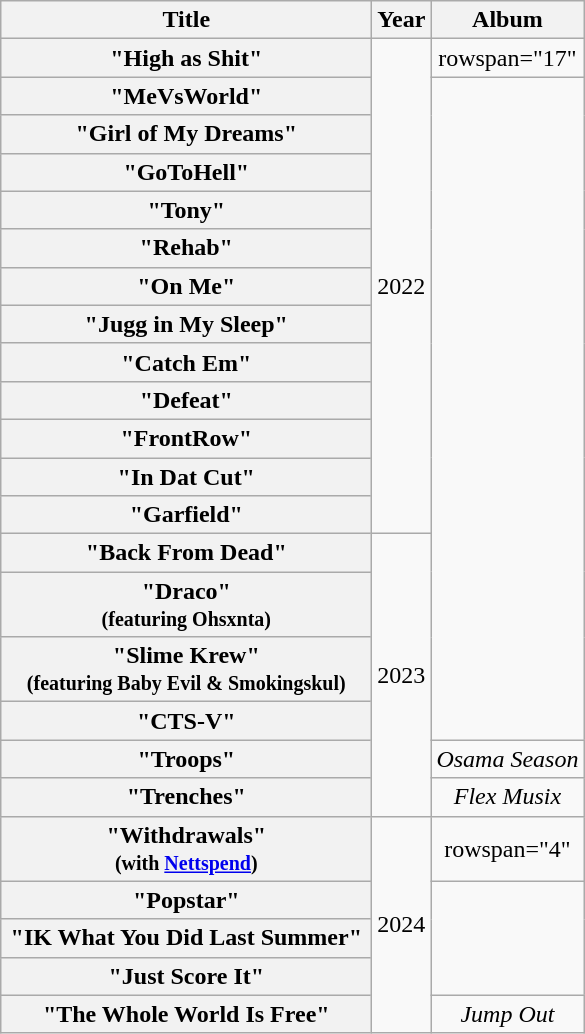<table class="wikitable plainrowheaders" style="text-align:center;">
<tr>
<th scope="col" style="width:15em;">Title</th>
<th scope="col">Year</th>
<th scope="col">Album</th>
</tr>
<tr>
<th scope="row">"High as Shit"</th>
<td rowspan="13">2022</td>
<td>rowspan="17" </td>
</tr>
<tr>
<th scope="row">"MeVsWorld"</th>
</tr>
<tr>
<th scope="row">"Girl of My Dreams"</th>
</tr>
<tr>
<th scope="row">"GoToHell"</th>
</tr>
<tr>
<th scope="row">"Tony"</th>
</tr>
<tr>
<th scope="row">"Rehab"</th>
</tr>
<tr>
<th scope="row">"On Me"</th>
</tr>
<tr>
<th scope="row">"Jugg in My Sleep"</th>
</tr>
<tr>
<th scope="row">"Catch Em"</th>
</tr>
<tr>
<th scope="row">"Defeat"</th>
</tr>
<tr>
<th scope="row">"FrontRow"</th>
</tr>
<tr>
<th scope="row">"In Dat Cut"</th>
</tr>
<tr>
<th scope="row">"Garfield"</th>
</tr>
<tr>
<th scope="row">"Back From Dead"</th>
<td rowspan="6">2023</td>
</tr>
<tr>
<th scope="row">"Draco"<br><small>(featuring Ohsxnta)</small></th>
</tr>
<tr>
<th scope="row">"Slime Krew"<br><small>(featuring Baby Evil & Smokingskul)</small></th>
</tr>
<tr>
<th scope="row">"CTS-V"</th>
</tr>
<tr>
<th scope="row">"Troops"</th>
<td><em>Osama Season</em></td>
</tr>
<tr>
<th scope="row">"Trenches"</th>
<td><em>Flex Musix</em></td>
</tr>
<tr>
<th scope="row">"Withdrawals"<br><small>(with <a href='#'>Nettspend</a>)</small></th>
<td rowspan="5">2024</td>
<td>rowspan="4"  </td>
</tr>
<tr>
<th scope="row">"Popstar"</th>
</tr>
<tr>
<th scope="row">"IK What You Did Last Summer"</th>
</tr>
<tr>
<th scope="row">"Just Score It"</th>
</tr>
<tr>
<th scope="row">"The Whole World Is Free"</th>
<td><em>Jump Out</em></td>
</tr>
</table>
